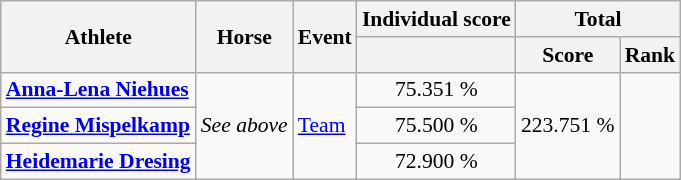<table class=wikitable style="font-size:90%">
<tr>
<th rowspan="2">Athlete</th>
<th rowspan="2">Horse</th>
<th rowspan="2">Event</th>
<th colspan="1">Individual score</th>
<th colspan="2">Total</th>
</tr>
<tr>
<th></th>
<th>Score</th>
<th>Rank</th>
</tr>
<tr align=center>
<td align=left><strong><a href='#'>Anna-Lena Niehues</a></strong></td>
<td align=left rowspan=3><em>See above</em></td>
<td align=left rowspan=3><a href='#'>Team</a></td>
<td>75.351 %</td>
<td rowspan="3">223.751 %</td>
<td rowspan="3"></td>
</tr>
<tr align=center>
<td align=left><strong><a href='#'>Regine Mispelkamp</a></strong></td>
<td>75.500 %</td>
</tr>
<tr align=center>
<td align=left><strong><a href='#'>Heidemarie Dresing</a></strong></td>
<td>72.900 %</td>
</tr>
</table>
